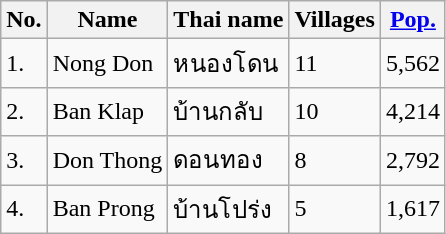<table class="wikitable sortable">
<tr>
<th>No.</th>
<th>Name</th>
<th>Thai name</th>
<th>Villages</th>
<th><a href='#'>Pop.</a></th>
</tr>
<tr>
<td>1.</td>
<td>Nong Don</td>
<td>หนองโดน</td>
<td>11</td>
<td>5,562</td>
</tr>
<tr>
<td>2.</td>
<td>Ban Klap</td>
<td>บ้านกลับ</td>
<td>10</td>
<td>4,214</td>
</tr>
<tr>
<td>3.</td>
<td>Don Thong</td>
<td>ดอนทอง</td>
<td>8</td>
<td>2,792</td>
</tr>
<tr>
<td>4.</td>
<td>Ban Prong</td>
<td>บ้านโปร่ง</td>
<td>5</td>
<td>1,617</td>
</tr>
</table>
